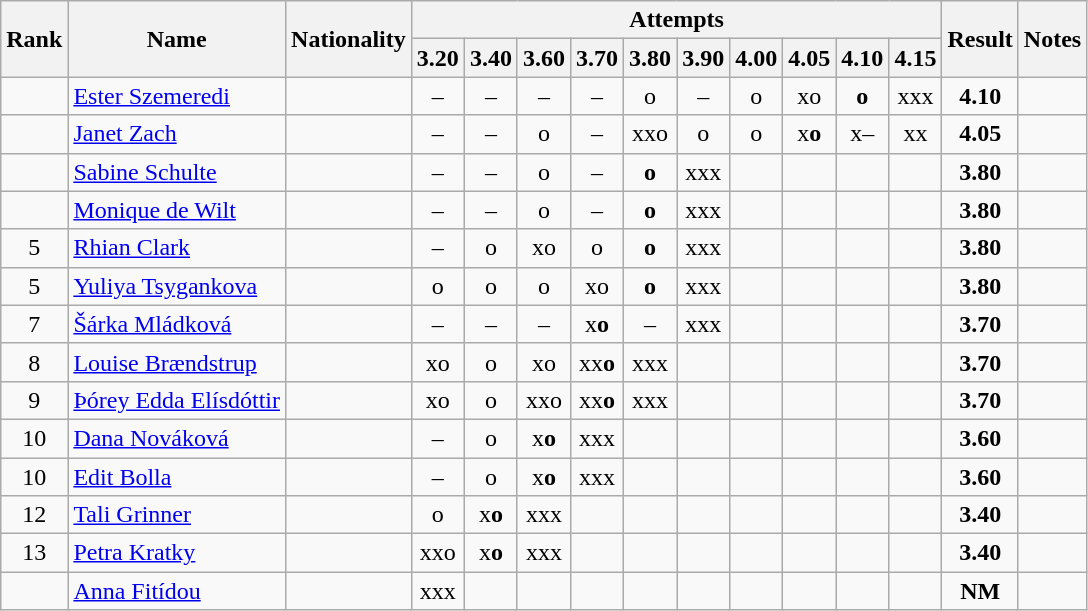<table class="wikitable sortable" style="text-align:center">
<tr>
<th rowspan=2>Rank</th>
<th rowspan=2>Name</th>
<th rowspan=2>Nationality</th>
<th colspan=10>Attempts</th>
<th rowspan=2>Result</th>
<th rowspan=2>Notes</th>
</tr>
<tr>
<th>3.20</th>
<th>3.40</th>
<th>3.60</th>
<th>3.70</th>
<th>3.80</th>
<th>3.90</th>
<th>4.00</th>
<th>4.05</th>
<th>4.10</th>
<th>4.15</th>
</tr>
<tr>
<td></td>
<td align=left><a href='#'>Ester Szemeredi</a></td>
<td align=left></td>
<td>–</td>
<td>–</td>
<td>–</td>
<td>–</td>
<td>o</td>
<td>–</td>
<td>o</td>
<td>xo</td>
<td><strong>o</strong></td>
<td>xxx</td>
<td><strong>4.10</strong></td>
<td></td>
</tr>
<tr>
<td></td>
<td align=left><a href='#'>Janet Zach</a></td>
<td align=left></td>
<td>–</td>
<td>–</td>
<td>o</td>
<td>–</td>
<td>xxo</td>
<td>o</td>
<td>o</td>
<td>x<strong>o</strong></td>
<td>x–</td>
<td>xx</td>
<td><strong>4.05</strong></td>
<td></td>
</tr>
<tr>
<td></td>
<td align=left><a href='#'>Sabine Schulte</a></td>
<td align=left></td>
<td>–</td>
<td>–</td>
<td>o</td>
<td>–</td>
<td><strong>o</strong></td>
<td>xxx</td>
<td></td>
<td></td>
<td></td>
<td></td>
<td><strong>3.80</strong></td>
<td></td>
</tr>
<tr>
<td></td>
<td align=left><a href='#'>Monique de Wilt</a></td>
<td align=left></td>
<td>–</td>
<td>–</td>
<td>o</td>
<td>–</td>
<td><strong>o</strong></td>
<td>xxx</td>
<td></td>
<td></td>
<td></td>
<td></td>
<td><strong>3.80</strong></td>
<td></td>
</tr>
<tr>
<td>5</td>
<td align=left><a href='#'>Rhian Clark</a></td>
<td align=left></td>
<td>–</td>
<td>o</td>
<td>xo</td>
<td>o</td>
<td><strong>o</strong></td>
<td>xxx</td>
<td></td>
<td></td>
<td></td>
<td></td>
<td><strong>3.80</strong></td>
<td></td>
</tr>
<tr>
<td>5</td>
<td align=left><a href='#'>Yuliya Tsygankova</a></td>
<td align=left></td>
<td>o</td>
<td>o</td>
<td>o</td>
<td>xo</td>
<td><strong>o</strong></td>
<td>xxx</td>
<td></td>
<td></td>
<td></td>
<td></td>
<td><strong>3.80</strong></td>
<td></td>
</tr>
<tr>
<td>7</td>
<td align=left><a href='#'>Šárka Mládková</a></td>
<td align=left></td>
<td>–</td>
<td>–</td>
<td>–</td>
<td>x<strong>o</strong></td>
<td>–</td>
<td>xxx</td>
<td></td>
<td></td>
<td></td>
<td></td>
<td><strong>3.70</strong></td>
<td></td>
</tr>
<tr>
<td>8</td>
<td align=left><a href='#'>Louise Brændstrup</a></td>
<td align=left></td>
<td>xo</td>
<td>o</td>
<td>xo</td>
<td>xx<strong>o</strong></td>
<td>xxx</td>
<td></td>
<td></td>
<td></td>
<td></td>
<td></td>
<td><strong>3.70</strong></td>
<td></td>
</tr>
<tr>
<td>9</td>
<td align=left><a href='#'>Þórey Edda Elísdóttir</a></td>
<td align=left></td>
<td>xo</td>
<td>o</td>
<td>xxo</td>
<td>xx<strong>o</strong></td>
<td>xxx</td>
<td></td>
<td></td>
<td></td>
<td></td>
<td></td>
<td><strong>3.70</strong></td>
<td></td>
</tr>
<tr>
<td>10</td>
<td align=left><a href='#'>Dana Nováková</a></td>
<td align=left></td>
<td>–</td>
<td>o</td>
<td>x<strong>o</strong></td>
<td>xxx</td>
<td></td>
<td></td>
<td></td>
<td></td>
<td></td>
<td></td>
<td><strong>3.60</strong></td>
<td></td>
</tr>
<tr>
<td>10</td>
<td align=left><a href='#'>Edit Bolla</a></td>
<td align=left></td>
<td>–</td>
<td>o</td>
<td>x<strong>o</strong></td>
<td>xxx</td>
<td></td>
<td></td>
<td></td>
<td></td>
<td></td>
<td></td>
<td><strong>3.60</strong></td>
<td></td>
</tr>
<tr>
<td>12</td>
<td align=left><a href='#'>Tali Grinner</a></td>
<td align=left></td>
<td>o</td>
<td>x<strong>o</strong></td>
<td>xxx</td>
<td></td>
<td></td>
<td></td>
<td></td>
<td></td>
<td></td>
<td></td>
<td><strong>3.40</strong></td>
<td></td>
</tr>
<tr>
<td>13</td>
<td align=left><a href='#'>Petra Kratky</a></td>
<td align=left></td>
<td>xxo</td>
<td>x<strong>o</strong></td>
<td>xxx</td>
<td></td>
<td></td>
<td></td>
<td></td>
<td></td>
<td></td>
<td></td>
<td><strong>3.40</strong></td>
<td></td>
</tr>
<tr>
<td></td>
<td align=left><a href='#'>Anna Fitídou</a></td>
<td align=left></td>
<td>xxx</td>
<td></td>
<td></td>
<td></td>
<td></td>
<td></td>
<td></td>
<td></td>
<td></td>
<td></td>
<td><strong>NM</strong></td>
<td></td>
</tr>
</table>
